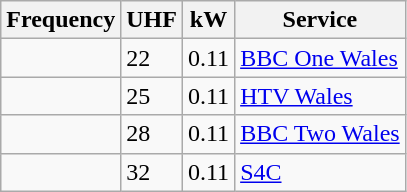<table class="wikitable sortable">
<tr>
<th>Frequency</th>
<th>UHF</th>
<th>kW</th>
<th>Service</th>
</tr>
<tr>
<td></td>
<td>22</td>
<td>0.11</td>
<td><a href='#'>BBC One Wales</a></td>
</tr>
<tr>
<td></td>
<td>25</td>
<td>0.11</td>
<td><a href='#'>HTV Wales</a></td>
</tr>
<tr>
<td></td>
<td>28</td>
<td>0.11</td>
<td><a href='#'>BBC Two Wales</a></td>
</tr>
<tr>
<td></td>
<td>32</td>
<td>0.11</td>
<td><a href='#'>S4C</a></td>
</tr>
</table>
